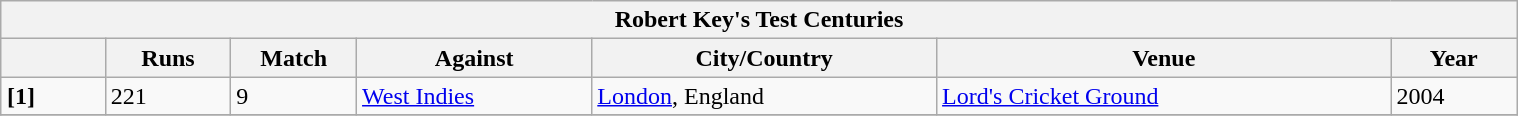<table class="wikitable" style="margin: 1em auto 1em auto" width="80%">
<tr>
<th colspan=7>Robert Key's Test Centuries</th>
</tr>
<tr>
<th width="40"></th>
<th width="50">Runs</th>
<th width="50">Match</th>
<th width="100">Against</th>
<th width="150">City/Country</th>
<th width="200">Venue</th>
<th width="50">Year</th>
</tr>
<tr>
<td><strong>[1]</strong></td>
<td>221</td>
<td>9</td>
<td><a href='#'>West Indies</a></td>
<td><a href='#'>London</a>, England</td>
<td><a href='#'>Lord's Cricket Ground</a></td>
<td>2004</td>
</tr>
<tr>
</tr>
</table>
